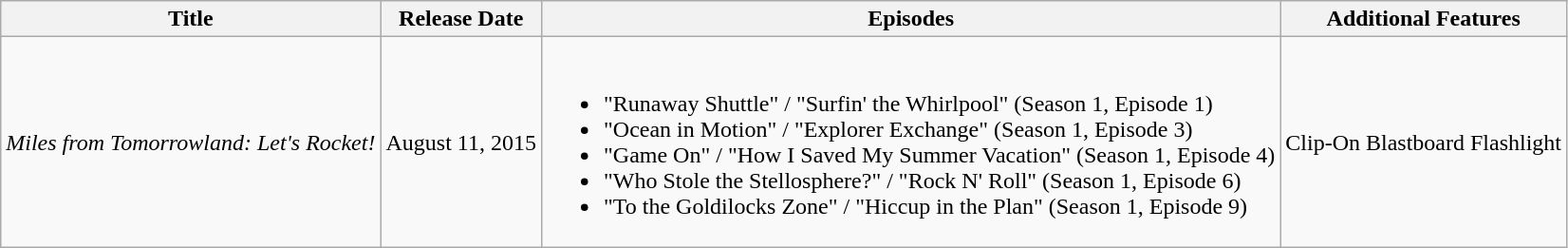<table class="wikitable">
<tr>
<th>Title</th>
<th>Release Date</th>
<th>Episodes</th>
<th>Additional Features</th>
</tr>
<tr>
<td><em>Miles from Tomorrowland: Let's Rocket!</em></td>
<td>August 11, 2015</td>
<td><br><ul><li>"Runaway Shuttle" / "Surfin' the Whirlpool" (Season 1, Episode 1)</li><li>"Ocean in Motion" / "Explorer Exchange" (Season 1, Episode 3)</li><li>"Game On" / "How I Saved My Summer Vacation" (Season 1, Episode 4)</li><li>"Who Stole the Stellosphere?" / "Rock N' Roll" (Season 1, Episode 6)</li><li>"To the Goldilocks Zone" / "Hiccup in the Plan" (Season 1, Episode 9)</li></ul></td>
<td>Clip-On Blastboard Flashlight</td>
</tr>
</table>
